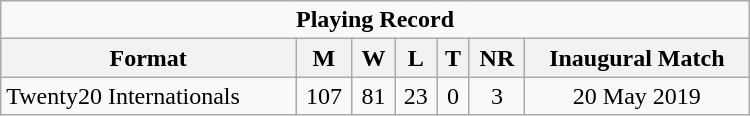<table class="wikitable" style="text-align: center; width: 500px;">
<tr>
<td colspan=7 align="center"><strong>Playing Record</strong></td>
</tr>
<tr>
<th>Format</th>
<th>M</th>
<th>W</th>
<th>L</th>
<th>T</th>
<th>NR</th>
<th>Inaugural Match</th>
</tr>
<tr>
<td align="left">Twenty20 Internationals</td>
<td>107</td>
<td>81</td>
<td>23</td>
<td>0</td>
<td>3</td>
<td>20 May 2019</td>
</tr>
</table>
